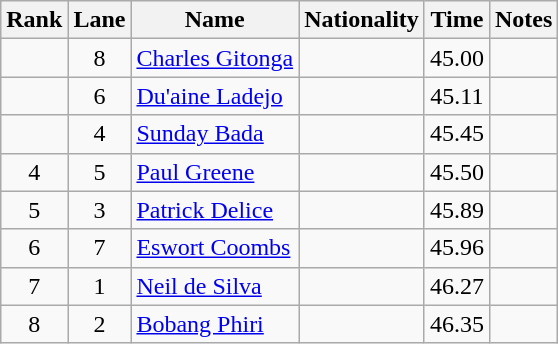<table class="wikitable sortable" style=" text-align:center">
<tr>
<th>Rank</th>
<th>Lane</th>
<th>Name</th>
<th>Nationality</th>
<th>Time</th>
<th>Notes</th>
</tr>
<tr>
<td></td>
<td>8</td>
<td align=left><a href='#'>Charles Gitonga</a></td>
<td align=left></td>
<td>45.00</td>
<td></td>
</tr>
<tr>
<td></td>
<td>6</td>
<td align=left><a href='#'>Du'aine Ladejo</a></td>
<td align=left></td>
<td>45.11</td>
<td></td>
</tr>
<tr>
<td></td>
<td>4</td>
<td align=left><a href='#'>Sunday Bada</a></td>
<td align=left></td>
<td>45.45</td>
<td></td>
</tr>
<tr>
<td>4</td>
<td>5</td>
<td align=left><a href='#'>Paul Greene</a></td>
<td align=left></td>
<td>45.50</td>
<td></td>
</tr>
<tr>
<td>5</td>
<td>3</td>
<td align=left><a href='#'>Patrick Delice</a></td>
<td align=left></td>
<td>45.89</td>
<td></td>
</tr>
<tr>
<td>6</td>
<td>7</td>
<td align=left><a href='#'>Eswort Coombs</a></td>
<td align=left></td>
<td>45.96</td>
<td></td>
</tr>
<tr>
<td>7</td>
<td>1</td>
<td align=left><a href='#'>Neil de Silva</a></td>
<td align=left></td>
<td>46.27</td>
<td></td>
</tr>
<tr>
<td>8</td>
<td>2</td>
<td align=left><a href='#'>Bobang Phiri</a></td>
<td align=left></td>
<td>46.35</td>
<td></td>
</tr>
</table>
